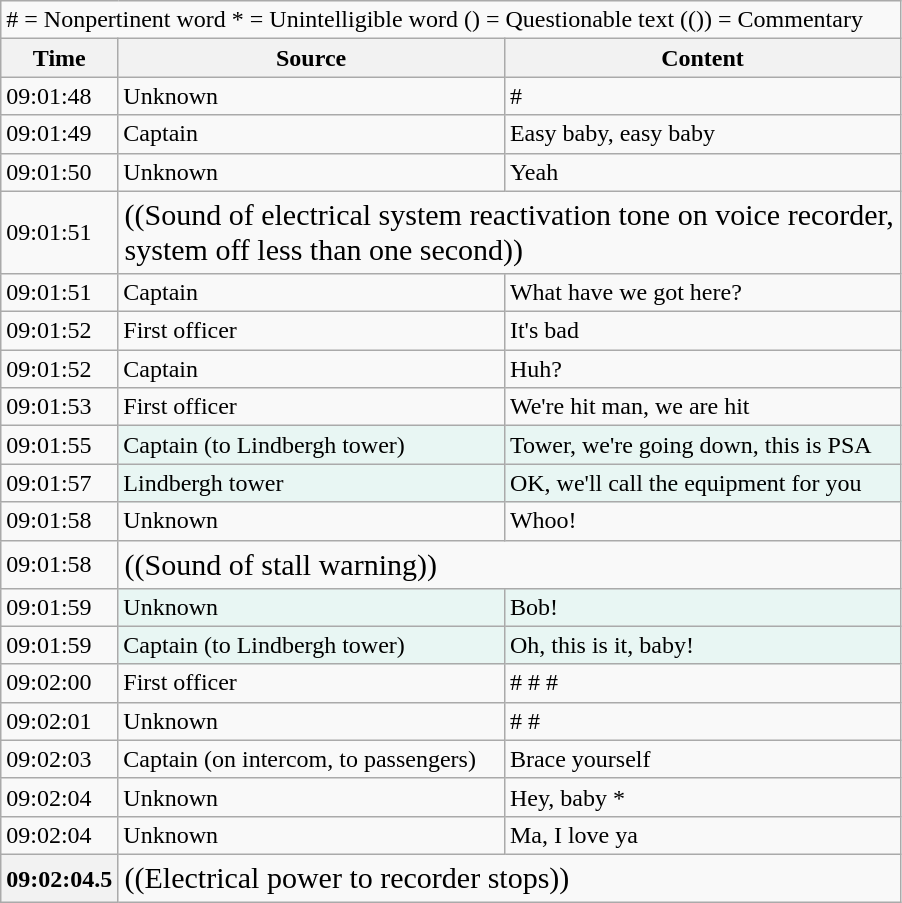<table class="wikitable">
<tr>
<td colspan="3"># = Nonpertinent word * = Unintelligible word () = Questionable text (()) = Commentary</td>
</tr>
<tr>
<th>Time</th>
<th>Source</th>
<th>Content</th>
</tr>
<tr>
<td>09:01:48</td>
<td>Unknown</td>
<td>#</td>
</tr>
<tr>
<td>09:01:49</td>
<td>Captain</td>
<td>Easy baby, easy baby</td>
</tr>
<tr>
<td>09:01:50</td>
<td>Unknown</td>
<td>Yeah</td>
</tr>
<tr>
<td>09:01:51</td>
<td colspan="2" style="font-size: 1.25em;">((Sound of electrical system reactivation tone on voice recorder,<br> system off less than one second))</td>
</tr>
<tr>
<td>09:01:51</td>
<td>Captain</td>
<td>What have we got here?</td>
</tr>
<tr>
<td>09:01:52</td>
<td>First officer</td>
<td>It's bad</td>
</tr>
<tr>
<td>09:01:52</td>
<td>Captain</td>
<td>Huh?</td>
</tr>
<tr>
<td>09:01:53</td>
<td>First officer</td>
<td>We're hit man, we are hit</td>
</tr>
<tr>
<td>09:01:55</td>
<td style="background:#E8F6F3;">Captain (to Lindbergh tower)</td>
<td style="background:#E8F6F3;">Tower, we're going down, this is PSA</td>
</tr>
<tr>
<td>09:01:57</td>
<td style="background:#E8F6F3;">Lindbergh tower</td>
<td style="background:#E8F6F3;">OK, we'll call the equipment for you</td>
</tr>
<tr>
<td>09:01:58</td>
<td>Unknown</td>
<td>Whoo!</td>
</tr>
<tr>
<td>09:01:58</td>
<td colspan="2" style="font-size: 1.25em;">((Sound of stall warning))</td>
</tr>
<tr>
<td>09:01:59</td>
<td style="background:#E8F6F3;">Unknown</td>
<td style="background:#E8F6F3;">Bob!</td>
</tr>
<tr>
<td>09:01:59</td>
<td style="background:#E8F6F3;">Captain (to Lindbergh tower)</td>
<td style="background:#E8F6F3;">Oh, this is it, baby!</td>
</tr>
<tr>
<td>09:02:00</td>
<td>First officer</td>
<td># # #</td>
</tr>
<tr>
<td>09:02:01</td>
<td>Unknown</td>
<td># #</td>
</tr>
<tr>
<td>09:02:03</td>
<td>Captain (on intercom, to passengers)</td>
<td>Brace yourself</td>
</tr>
<tr>
<td>09:02:04</td>
<td>Unknown</td>
<td>Hey, baby *</td>
</tr>
<tr>
<td>09:02:04</td>
<td>Unknown</td>
<td>Ma, I love ya</td>
</tr>
<tr>
<th>09:02:04.5</th>
<td colspan="2" style="font-size: 1.25em;">((Electrical power to recorder stops))</td>
</tr>
</table>
